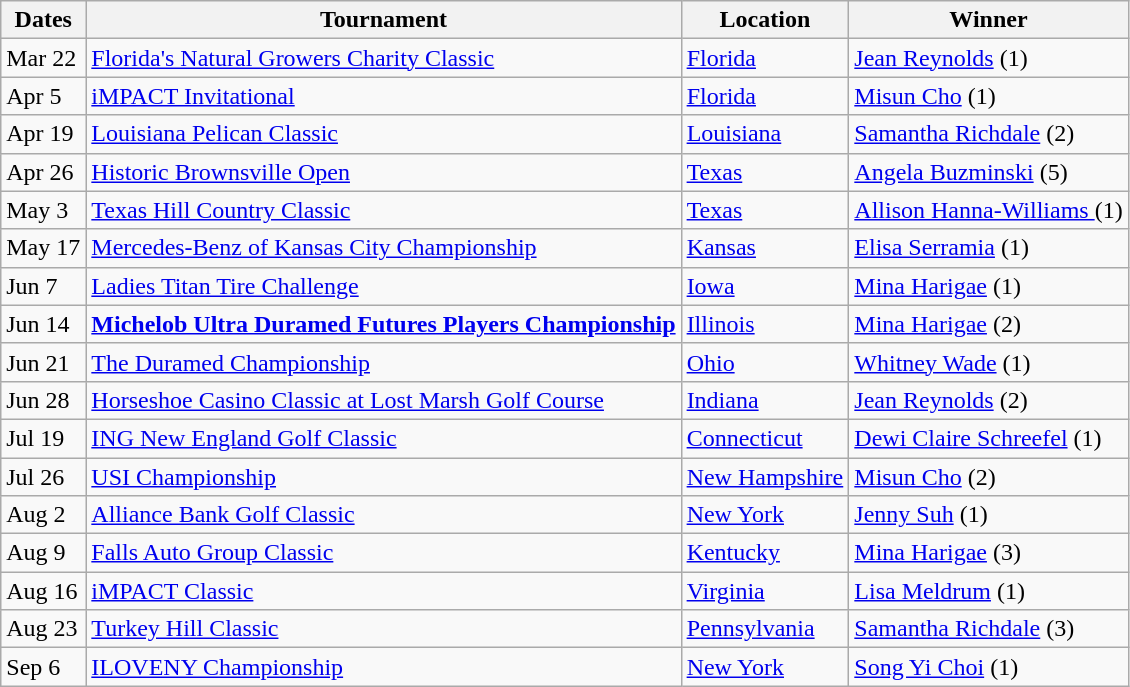<table class="wikitable sortable">
<tr>
<th>Dates</th>
<th>Tournament</th>
<th>Location</th>
<th>Winner</th>
</tr>
<tr>
<td>Mar 22</td>
<td><a href='#'>Florida's Natural Growers Charity Classic</a></td>
<td><a href='#'>Florida</a></td>
<td> <a href='#'>Jean Reynolds</a> (1)</td>
</tr>
<tr>
<td>Apr 5</td>
<td><a href='#'>iMPACT Invitational</a></td>
<td><a href='#'>Florida</a></td>
<td> <a href='#'>Misun Cho</a> (1)</td>
</tr>
<tr>
<td>Apr 19</td>
<td><a href='#'>Louisiana Pelican Classic</a></td>
<td><a href='#'>Louisiana</a></td>
<td> <a href='#'>Samantha Richdale</a> (2)</td>
</tr>
<tr>
<td>Apr 26</td>
<td><a href='#'>Historic Brownsville Open</a></td>
<td><a href='#'>Texas</a></td>
<td> <a href='#'>Angela Buzminski</a> (5)</td>
</tr>
<tr>
<td>May 3</td>
<td><a href='#'>Texas Hill Country Classic</a></td>
<td><a href='#'>Texas</a></td>
<td> <a href='#'>Allison Hanna-Williams </a> (1)</td>
</tr>
<tr>
<td>May 17</td>
<td><a href='#'>Mercedes-Benz of Kansas City Championship</a></td>
<td><a href='#'>Kansas</a></td>
<td> <a href='#'>Elisa Serramia</a> (1)</td>
</tr>
<tr>
<td>Jun 7</td>
<td><a href='#'>Ladies Titan Tire Challenge</a></td>
<td><a href='#'>Iowa</a></td>
<td> <a href='#'>Mina Harigae</a> (1)</td>
</tr>
<tr>
<td>Jun 14</td>
<td><strong><a href='#'>Michelob Ultra Duramed Futures Players Championship</a></strong></td>
<td><a href='#'>Illinois</a></td>
<td> <a href='#'>Mina Harigae</a> (2)</td>
</tr>
<tr>
<td>Jun 21</td>
<td><a href='#'>The Duramed Championship</a></td>
<td><a href='#'>Ohio</a></td>
<td> <a href='#'>Whitney Wade</a> (1)</td>
</tr>
<tr>
<td>Jun 28</td>
<td><a href='#'>Horseshoe Casino Classic at Lost Marsh Golf Course</a></td>
<td><a href='#'>Indiana</a></td>
<td> <a href='#'>Jean Reynolds</a> (2)</td>
</tr>
<tr>
<td>Jul 19</td>
<td><a href='#'>ING New England Golf Classic</a></td>
<td><a href='#'>Connecticut</a></td>
<td> <a href='#'>Dewi Claire Schreefel</a> (1)</td>
</tr>
<tr>
<td>Jul 26</td>
<td><a href='#'>USI Championship</a></td>
<td><a href='#'>New Hampshire</a></td>
<td> <a href='#'>Misun Cho</a> (2)</td>
</tr>
<tr>
<td>Aug 2</td>
<td><a href='#'>Alliance Bank Golf Classic</a></td>
<td><a href='#'>New York</a></td>
<td> <a href='#'>Jenny Suh</a> (1)</td>
</tr>
<tr>
<td>Aug 9</td>
<td><a href='#'>Falls Auto Group Classic</a></td>
<td><a href='#'>Kentucky</a></td>
<td> <a href='#'>Mina Harigae</a> (3)</td>
</tr>
<tr>
<td>Aug 16</td>
<td><a href='#'>iMPACT Classic</a></td>
<td><a href='#'>Virginia</a></td>
<td> <a href='#'>Lisa Meldrum</a> (1)</td>
</tr>
<tr>
<td>Aug 23</td>
<td><a href='#'>Turkey Hill Classic</a></td>
<td><a href='#'>Pennsylvania</a></td>
<td> <a href='#'>Samantha Richdale</a> (3)</td>
</tr>
<tr>
<td>Sep 6</td>
<td><a href='#'>ILOVENY Championship</a></td>
<td><a href='#'>New York</a></td>
<td> <a href='#'>Song Yi Choi</a> (1)</td>
</tr>
</table>
